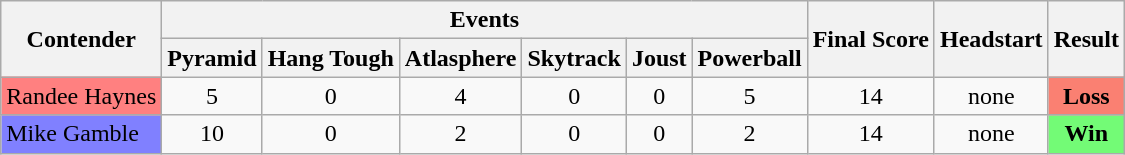<table class="wikitable" style="text-align:center;">
<tr>
<th rowspan=2>Contender</th>
<th colspan=6>Events</th>
<th rowspan=2>Final Score</th>
<th rowspan=2>Headstart</th>
<th rowspan=2>Result</th>
</tr>
<tr>
<th>Pyramid</th>
<th>Hang Tough</th>
<th>Atlasphere</th>
<th>Skytrack</th>
<th>Joust</th>
<th>Powerball</th>
</tr>
<tr>
<td bgcolor=#ff8080 style="text-align:left;">Randee Haynes</td>
<td>5</td>
<td>0</td>
<td>4</td>
<td>0</td>
<td>0</td>
<td>5</td>
<td>14</td>
<td>none</td>
<td style="text-align:center; background:salmon;"><strong>Loss</strong></td>
</tr>
<tr>
<td bgcolor=#8080ff style="text-align:left;">Mike Gamble</td>
<td>10</td>
<td>0</td>
<td>2</td>
<td>0</td>
<td>0</td>
<td>2</td>
<td>14</td>
<td>none</td>
<td style="text-align:center; background:#73fb76;"><strong>Win</strong></td>
</tr>
</table>
